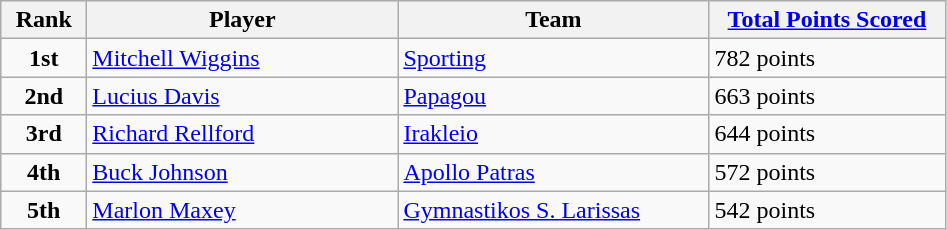<table class="wikitable sortable">
<tr>
<th style="width:50px;">Rank</th>
<th style="width:200px;">Player</th>
<th style="width:200px;">Team</th>
<th style="width:150px;"><a href='#'>Total Points Scored</a></th>
</tr>
<tr>
<td style="text-align:center;"><strong>1st</strong></td>
<td> <a href='#'>Mitchell Wiggins</a></td>
<td><a href='#'>Sporting</a></td>
<td>782 points</td>
</tr>
<tr>
<td style="text-align:center;"><strong>2nd</strong></td>
<td> <a href='#'>Lucius Davis</a></td>
<td><a href='#'>Papagou</a></td>
<td>663 points</td>
</tr>
<tr>
<td style="text-align:center;"><strong>3rd</strong></td>
<td> <a href='#'>Richard Rellford</a></td>
<td><a href='#'>Irakleio</a></td>
<td>644 points</td>
</tr>
<tr>
<td style="text-align:center;"><strong>4th</strong></td>
<td> <a href='#'>Buck Johnson</a></td>
<td><a href='#'>Apollo Patras</a></td>
<td>572 points</td>
</tr>
<tr>
<td style="text-align:center;"><strong>5th</strong></td>
<td> <a href='#'>Marlon Maxey</a></td>
<td><a href='#'>Gymnastikos S. Larissas</a></td>
<td>542 points</td>
</tr>
</table>
